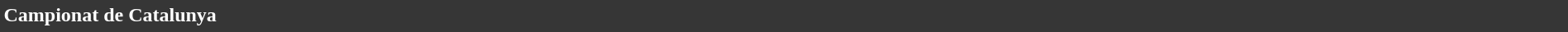<table style="width: 100%; background:#363636; color:white;">
<tr>
<td><strong>Campionat de Catalunya</strong></td>
</tr>
<tr>
</tr>
</table>
